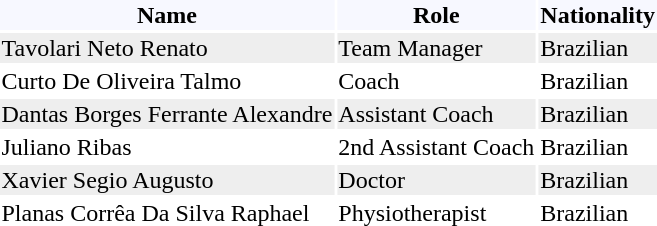<table class="toccolours">
<tr>
<th style="background:#f7f8ff;">Name</th>
<th style="background:#f7f8ff;">Role</th>
<th style="background:#f7f8ff;">Nationality</th>
</tr>
<tr style="background:#eee;">
<td>Tavolari Neto Renato</td>
<td>Team Manager</td>
<td> Brazilian</td>
</tr>
<tr>
<td>Curto De Oliveira Talmo</td>
<td>Coach</td>
<td> Brazilian</td>
</tr>
<tr style="background:#eee;">
<td>Dantas Borges Ferrante Alexandre</td>
<td>Assistant Coach</td>
<td> Brazilian</td>
</tr>
<tr>
<td>Juliano Ribas</td>
<td>2nd Assistant Coach</td>
<td> Brazilian</td>
</tr>
<tr style="background:#eee;">
<td>Xavier Segio Augusto</td>
<td>Doctor</td>
<td> Brazilian</td>
</tr>
<tr>
<td>Planas Corrêa Da Silva Raphael</td>
<td>Physiotherapist</td>
<td> Brazilian</td>
</tr>
<tr>
</tr>
</table>
